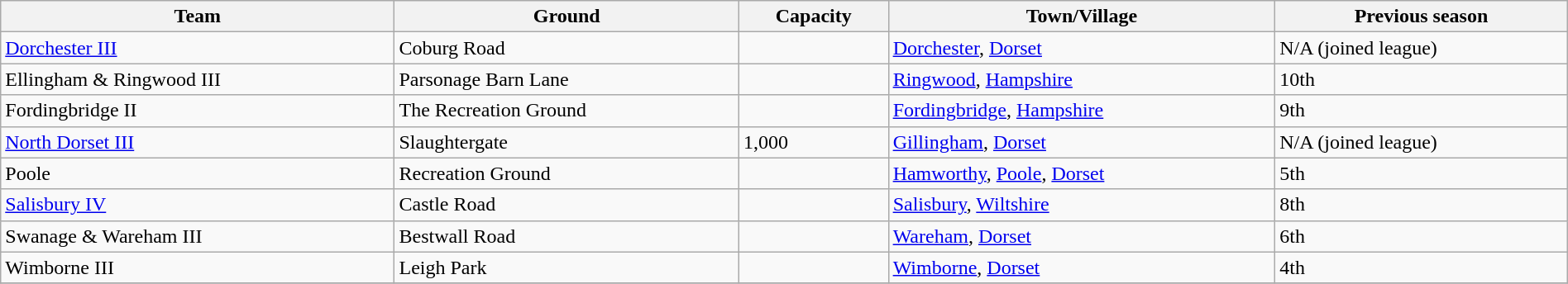<table class="wikitable sortable" width=100%>
<tr>
<th>Team</th>
<th>Ground</th>
<th>Capacity</th>
<th>Town/Village</th>
<th>Previous season</th>
</tr>
<tr>
<td><a href='#'>Dorchester III</a></td>
<td>Coburg Road</td>
<td></td>
<td><a href='#'>Dorchester</a>, <a href='#'>Dorset</a></td>
<td>N/A (joined league)</td>
</tr>
<tr>
<td>Ellingham & Ringwood III</td>
<td>Parsonage Barn Lane</td>
<td></td>
<td><a href='#'>Ringwood</a>, <a href='#'>Hampshire</a></td>
<td>10th</td>
</tr>
<tr>
<td>Fordingbridge II</td>
<td>The Recreation Ground</td>
<td></td>
<td><a href='#'>Fordingbridge</a>, <a href='#'>Hampshire</a></td>
<td>9th</td>
</tr>
<tr>
<td><a href='#'>North Dorset III</a></td>
<td>Slaughtergate</td>
<td>1,000</td>
<td><a href='#'>Gillingham</a>, <a href='#'>Dorset</a></td>
<td>N/A (joined league)</td>
</tr>
<tr>
<td>Poole</td>
<td>Recreation Ground</td>
<td></td>
<td><a href='#'>Hamworthy</a>, <a href='#'>Poole</a>, <a href='#'>Dorset</a></td>
<td>5th</td>
</tr>
<tr>
<td><a href='#'>Salisbury IV</a></td>
<td>Castle Road</td>
<td></td>
<td><a href='#'>Salisbury</a>, <a href='#'>Wiltshire</a></td>
<td>8th</td>
</tr>
<tr>
<td>Swanage & Wareham III</td>
<td>Bestwall Road</td>
<td></td>
<td><a href='#'>Wareham</a>, <a href='#'>Dorset</a></td>
<td>6th</td>
</tr>
<tr>
<td>Wimborne III</td>
<td>Leigh Park</td>
<td></td>
<td><a href='#'>Wimborne</a>, <a href='#'>Dorset</a></td>
<td>4th</td>
</tr>
<tr>
</tr>
</table>
